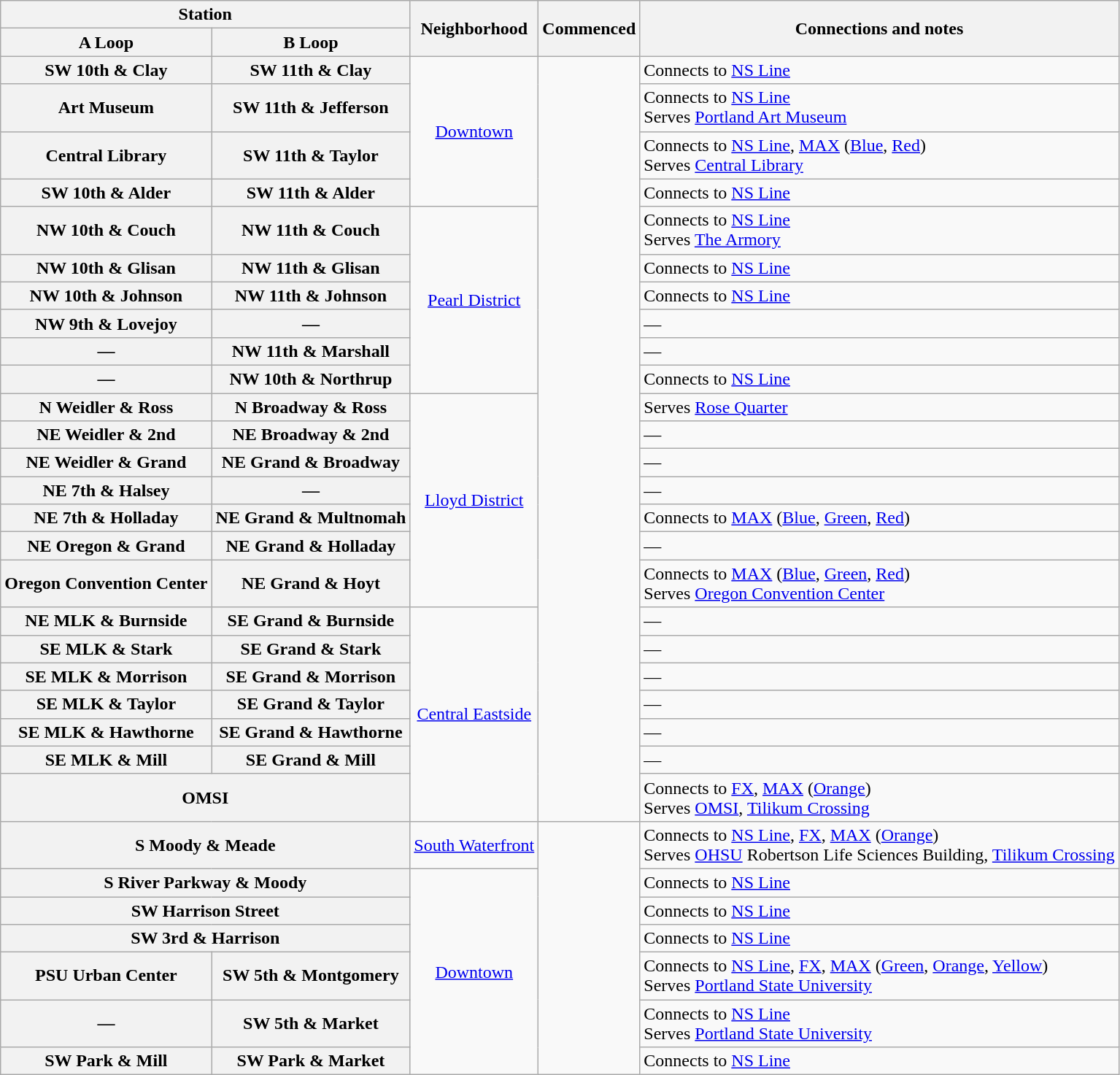<table class="wikitable plainrowheaders">
<tr>
<th scope="col" colspan="2">Station</th>
<th scope="col" rowspan="2">Neighborhood</th>
<th scope="col" rowspan="2">Commenced</th>
<th scope="col" rowspan="2">Connections and notes</th>
</tr>
<tr>
<th scope="col">A Loop</th>
<th scope="col">B Loop</th>
</tr>
<tr>
<th scope="row">SW 10th & Clay</th>
<th scope="row">SW 11th & Clay</th>
<td rowspan="4" align="center"><a href='#'>Downtown</a></td>
<td rowspan="24" align="center"></td>
<td>Connects to <a href='#'>NS Line</a></td>
</tr>
<tr>
<th scope="row">Art Museum</th>
<th scope="row">SW 11th & Jefferson</th>
<td>Connects to <a href='#'>NS Line</a><br>Serves <a href='#'>Portland Art Museum</a></td>
</tr>
<tr>
<th scope="row">Central Library</th>
<th scope="row">SW 11th & Taylor</th>
<td>Connects to <a href='#'>NS Line</a>, <a href='#'>MAX</a> (<a href='#'>Blue</a>, <a href='#'>Red</a>)<br>Serves <a href='#'>Central Library</a></td>
</tr>
<tr>
<th scope="row">SW 10th & Alder</th>
<th scope="row">SW 11th & Alder</th>
<td>Connects to <a href='#'>NS Line</a></td>
</tr>
<tr>
<th scope="row">NW 10th & Couch</th>
<th scope="row">NW 11th & Couch</th>
<td rowspan="6" align="center"><a href='#'>Pearl District</a></td>
<td>Connects to <a href='#'>NS Line</a><br>Serves <a href='#'>The Armory</a></td>
</tr>
<tr>
<th scope="row">NW 10th & Glisan</th>
<th scope="row">NW 11th & Glisan</th>
<td>Connects to <a href='#'>NS Line</a></td>
</tr>
<tr>
<th scope="row">NW 10th & Johnson</th>
<th scope="row">NW 11th & Johnson</th>
<td>Connects to <a href='#'>NS Line</a></td>
</tr>
<tr>
<th scope="row">NW 9th & Lovejoy</th>
<th scope="row">—</th>
<td>—</td>
</tr>
<tr>
<th scope="row">—</th>
<th scope="row">NW 11th & Marshall</th>
<td>—</td>
</tr>
<tr>
<th scope="row">—</th>
<th scope="row">NW 10th & Northrup</th>
<td>Connects to <a href='#'>NS Line</a></td>
</tr>
<tr>
<th scope="row">N Weidler & Ross</th>
<th scope="row">N Broadway & Ross</th>
<td rowspan="7" align="center"><a href='#'>Lloyd District</a></td>
<td>Serves <a href='#'>Rose Quarter</a></td>
</tr>
<tr>
<th scope="row">NE Weidler & 2nd</th>
<th scope="row">NE Broadway & 2nd</th>
<td>—</td>
</tr>
<tr>
<th scope="row">NE Weidler & Grand</th>
<th scope="row">NE Grand & Broadway</th>
<td>—</td>
</tr>
<tr>
<th scope="row">NE 7th & Halsey</th>
<th scope="row">—</th>
<td>—</td>
</tr>
<tr>
<th scope="row">NE 7th & Holladay</th>
<th scope="row">NE Grand & Multnomah</th>
<td>Connects to <a href='#'>MAX</a> (<a href='#'>Blue</a>, <a href='#'>Green</a>, <a href='#'>Red</a>)</td>
</tr>
<tr>
<th scope="row">NE Oregon & Grand</th>
<th scope="row">NE Grand & Holladay</th>
<td>—</td>
</tr>
<tr>
<th scope="row">Oregon Convention Center</th>
<th scope="row">NE Grand & Hoyt</th>
<td>Connects to <a href='#'>MAX</a> (<a href='#'>Blue</a>, <a href='#'>Green</a>, <a href='#'>Red</a>)<br>Serves <a href='#'>Oregon Convention Center</a></td>
</tr>
<tr>
<th scope="row">NE MLK & Burnside</th>
<th scope="row">SE Grand & Burnside</th>
<td rowspan="7" align="center"><a href='#'>Central Eastside</a></td>
<td>—</td>
</tr>
<tr>
<th scope="row">SE MLK & Stark</th>
<th scope="row">SE Grand & Stark</th>
<td>—</td>
</tr>
<tr>
<th scope="row">SE MLK & Morrison</th>
<th scope="row">SE Grand & Morrison</th>
<td>—</td>
</tr>
<tr>
<th scope="row">SE MLK & Taylor</th>
<th scope="row">SE Grand & Taylor</th>
<td>—</td>
</tr>
<tr>
<th scope="row">SE MLK & Hawthorne</th>
<th scope="row">SE Grand & Hawthorne</th>
<td>—</td>
</tr>
<tr>
<th scope="row">SE MLK & Mill</th>
<th scope="row">SE Grand & Mill</th>
<td>—</td>
</tr>
<tr>
<th scope="row" colspan="2">OMSI</th>
<td>Connects to <a href='#'>FX</a>, <a href='#'>MAX</a> (<a href='#'>Orange</a>)<br>Serves <a href='#'>OMSI</a>, <a href='#'>Tilikum Crossing</a></td>
</tr>
<tr>
<th scope="row" colspan="2">S Moody & Meade</th>
<td align="center"><a href='#'>South Waterfront</a></td>
<td rowspan="7" align="center"></td>
<td>Connects to <a href='#'>NS Line</a>, <a href='#'>FX</a>, <a href='#'>MAX</a> (<a href='#'>Orange</a>)<br>Serves <a href='#'>OHSU</a> Robertson Life Sciences Building, <a href='#'>Tilikum Crossing</a></td>
</tr>
<tr>
<th scope="row" colspan="2">S River Parkway & Moody</th>
<td rowspan="6" align="center"><a href='#'>Downtown</a></td>
<td>Connects to <a href='#'>NS Line</a></td>
</tr>
<tr>
<th scope="row" colspan="2">SW Harrison Street</th>
<td>Connects to <a href='#'>NS Line</a></td>
</tr>
<tr>
<th scope="row" colspan="2">SW 3rd & Harrison</th>
<td>Connects to <a href='#'>NS Line</a></td>
</tr>
<tr>
<th scope="row">PSU Urban Center</th>
<th scope="row">SW 5th & Montgomery</th>
<td>Connects to <a href='#'>NS Line</a>, <a href='#'>FX</a>, <a href='#'>MAX</a> (<a href='#'>Green</a>, <a href='#'>Orange</a>, <a href='#'>Yellow</a>)<br>Serves <a href='#'>Portland State University</a></td>
</tr>
<tr>
<th scope="row">—</th>
<th scope="row">SW 5th & Market</th>
<td>Connects to <a href='#'>NS Line</a><br>Serves <a href='#'>Portland State University</a></td>
</tr>
<tr>
<th scope="row">SW Park & Mill</th>
<th scope="row">SW Park & Market</th>
<td>Connects to <a href='#'>NS Line</a></td>
</tr>
</table>
